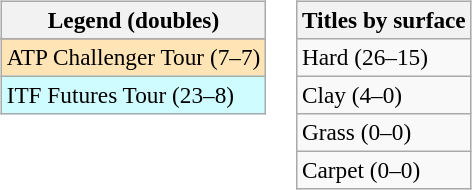<table>
<tr valign=top>
<td><br><table class=wikitable style=font-size:97%>
<tr>
<th>Legend (doubles)</th>
</tr>
<tr bgcolor=e5d1cb>
</tr>
<tr bgcolor=moccasin>
<td>ATP Challenger Tour (7–7)</td>
</tr>
<tr bgcolor=cffcff>
<td>ITF Futures Tour (23–8)</td>
</tr>
</table>
</td>
<td><br><table class=wikitable style=font-size:97%>
<tr>
<th>Titles by surface</th>
</tr>
<tr>
<td>Hard (26–15)</td>
</tr>
<tr>
<td>Clay (4–0)</td>
</tr>
<tr>
<td>Grass (0–0)</td>
</tr>
<tr>
<td>Carpet (0–0)</td>
</tr>
</table>
</td>
</tr>
</table>
